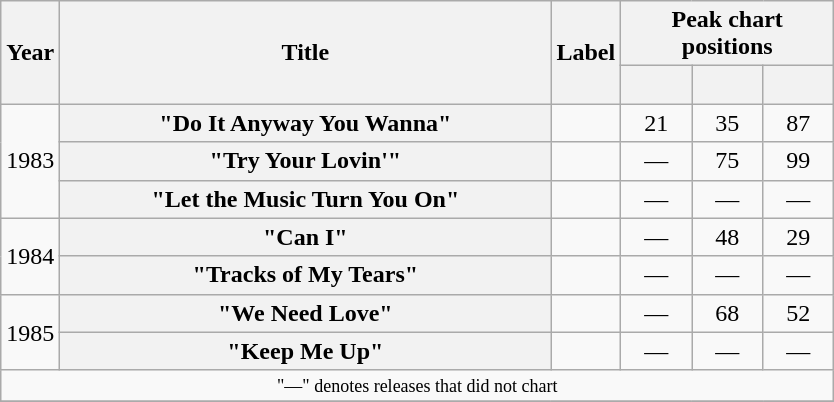<table class="wikitable plainrowheaders" style="text-align:center;">
<tr>
<th rowspan="2">Year</th>
<th rowspan="2" style="width:20em;">Title</th>
<th rowspan="2">Label</th>
<th colspan="3">Peak chart positions</th>
</tr>
<tr>
<th width="40"><br></th>
<th width="40"><br></th>
<th width="40"><br></th>
</tr>
<tr>
<td rowspan=3>1983</td>
<th scope="row">"Do It Anyway You Wanna"</th>
<td></td>
<td align=center>21</td>
<td align=center>35</td>
<td align=center>87</td>
</tr>
<tr>
<th scope="row">"Try Your Lovin'"</th>
<td></td>
<td align=center>―</td>
<td align=center>75</td>
<td align=center>99</td>
</tr>
<tr>
<th scope="row">"Let the Music Turn You On"</th>
<td></td>
<td align=center>—</td>
<td align=center>—</td>
<td align=center>—</td>
</tr>
<tr>
<td rowspan=2>1984</td>
<th scope="row">"Can I"</th>
<td></td>
<td align=center>―</td>
<td align=center>48</td>
<td align=center>29</td>
</tr>
<tr>
<th scope="row">"Tracks of My Tears"</th>
<td></td>
<td align=center>―</td>
<td align=center>—</td>
<td align=center>—</td>
</tr>
<tr>
<td rowspan=2>1985</td>
<th scope="row">"We Need Love"</th>
<td></td>
<td align=center>―</td>
<td align=center>68</td>
<td align=center>52</td>
</tr>
<tr>
<th scope="row">"Keep Me Up"</th>
<td></td>
<td align=center>―</td>
<td align=center>—</td>
<td align=center>—</td>
</tr>
<tr>
<td colspan="8" style="font-size:9pt">"—" denotes releases that did not chart</td>
</tr>
<tr>
</tr>
</table>
